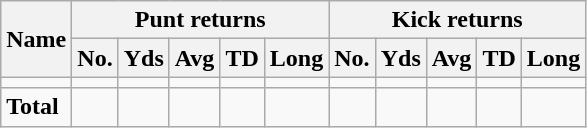<table class="wikitable" style="white-space:nowrap;">
<tr>
<th rowspan="2">Name</th>
<th colspan="5">Punt returns</th>
<th colspan="5">Kick returns</th>
</tr>
<tr>
<th>No.</th>
<th>Yds</th>
<th>Avg</th>
<th>TD</th>
<th>Long</th>
<th>No.</th>
<th>Yds</th>
<th>Avg</th>
<th>TD</th>
<th>Long</th>
</tr>
<tr>
<td></td>
<td></td>
<td></td>
<td></td>
<td></td>
<td></td>
<td></td>
<td></td>
<td></td>
<td></td>
<td></td>
</tr>
<tr>
<td><strong>Total</strong></td>
<td></td>
<td></td>
<td></td>
<td></td>
<td></td>
<td></td>
<td></td>
<td></td>
<td></td>
<td></td>
</tr>
</table>
